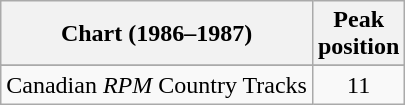<table class="wikitable sortable">
<tr>
<th align="left">Chart (1986–1987)</th>
<th align="center">Peak<br>position</th>
</tr>
<tr>
</tr>
<tr>
<td align="left">Canadian <em>RPM</em> Country Tracks</td>
<td align="center">11</td>
</tr>
</table>
